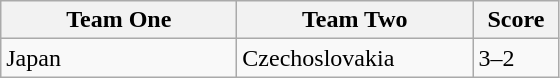<table class="wikitable">
<tr>
<th width=150>Team One</th>
<th width=150>Team Two</th>
<th width=50>Score</th>
</tr>
<tr>
<td>Japan</td>
<td>Czechoslovakia</td>
<td>3–2</td>
</tr>
</table>
